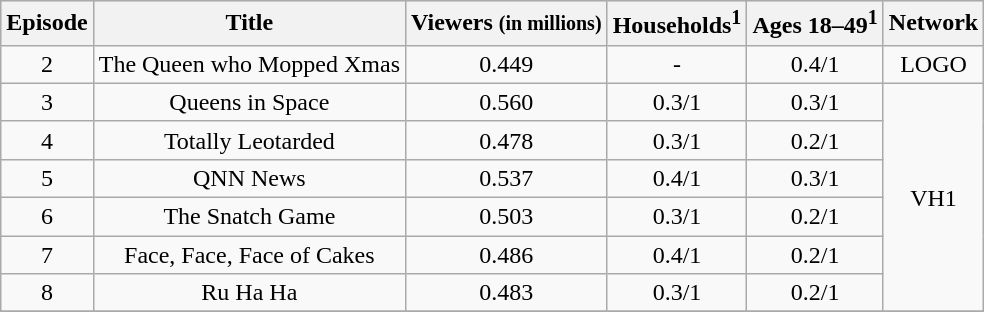<table class="wikitable" style="text-align:center;">
<tr style="background-color:#E0E0E0">
<th>Episode</th>
<th>Title</th>
<th>Viewers <small>(in millions)</small></th>
<th>Households<sup>1</sup></th>
<th>Ages 18–49<sup>1</sup></th>
<th>Network</th>
</tr>
<tr>
<td>2</td>
<td>The Queen who Mopped Xmas</td>
<td>0.449</td>
<td>-</td>
<td>0.4/1</td>
<td>LOGO</td>
</tr>
<tr>
<td>3</td>
<td>Queens in Space</td>
<td>0.560</td>
<td>0.3/1</td>
<td>0.3/1</td>
<td rowspan="6">VH1</td>
</tr>
<tr>
<td>4</td>
<td>Totally Leotarded</td>
<td>0.478</td>
<td>0.3/1</td>
<td>0.2/1</td>
</tr>
<tr>
<td>5</td>
<td>QNN News</td>
<td>0.537</td>
<td>0.4/1</td>
<td>0.3/1</td>
</tr>
<tr>
<td>6</td>
<td>The Snatch Game</td>
<td>0.503</td>
<td>0.3/1</td>
<td>0.2/1</td>
</tr>
<tr>
<td>7</td>
<td>Face, Face, Face of Cakes</td>
<td>0.486</td>
<td>0.4/1</td>
<td>0.2/1</td>
</tr>
<tr>
<td>8</td>
<td>Ru Ha Ha</td>
<td>0.483</td>
<td>0.3/1</td>
<td>0.2/1</td>
</tr>
<tr>
</tr>
</table>
